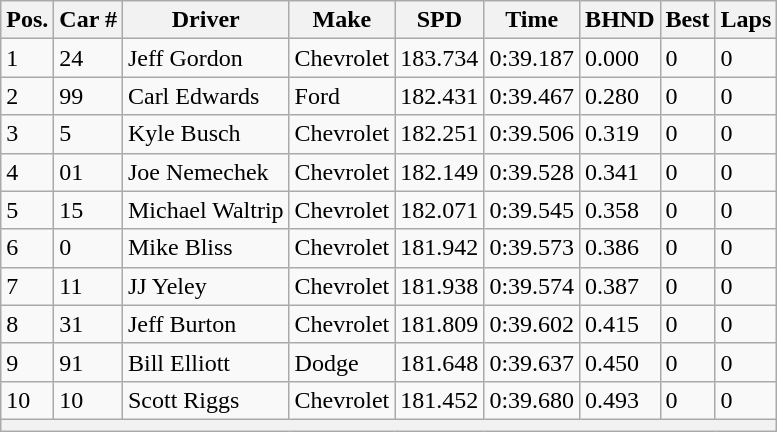<table class="wikitable">
<tr>
<th colspan="1" rowspan="1">Pos.</th>
<th colspan="1" rowspan="1">Car #</th>
<th colspan="1" rowspan="1"><abbr>Driver</abbr></th>
<th colspan="1" rowspan="1"><abbr>Make</abbr></th>
<th colspan="1" rowspan="1"><abbr>SPD</abbr></th>
<th colspan="1" rowspan="1"><abbr>Time</abbr></th>
<th colspan="1" rowspan="1"><abbr>BHND</abbr></th>
<th colspan="1" rowspan="1"><abbr>Best</abbr></th>
<th colspan="1" rowspan="1"><abbr>Laps</abbr></th>
</tr>
<tr>
<td>1</td>
<td>24</td>
<td>Jeff Gordon</td>
<td>Chevrolet</td>
<td>183.734</td>
<td>0:39.187</td>
<td>0.000</td>
<td>0</td>
<td>0</td>
</tr>
<tr>
<td>2</td>
<td>99</td>
<td>Carl Edwards</td>
<td>Ford</td>
<td>182.431</td>
<td>0:39.467</td>
<td>0.280</td>
<td>0</td>
<td>0</td>
</tr>
<tr>
<td>3</td>
<td>5</td>
<td>Kyle Busch</td>
<td>Chevrolet</td>
<td>182.251</td>
<td>0:39.506</td>
<td>0.319</td>
<td>0</td>
<td>0</td>
</tr>
<tr>
<td>4</td>
<td>01</td>
<td>Joe Nemechek</td>
<td>Chevrolet</td>
<td>182.149</td>
<td>0:39.528</td>
<td>0.341</td>
<td>0</td>
<td>0</td>
</tr>
<tr>
<td>5</td>
<td>15</td>
<td>Michael Waltrip</td>
<td>Chevrolet</td>
<td>182.071</td>
<td>0:39.545</td>
<td>0.358</td>
<td>0</td>
<td>0</td>
</tr>
<tr>
<td>6</td>
<td>0</td>
<td>Mike Bliss</td>
<td>Chevrolet</td>
<td>181.942</td>
<td>0:39.573</td>
<td>0.386</td>
<td>0</td>
<td>0</td>
</tr>
<tr>
<td>7</td>
<td>11</td>
<td>JJ Yeley</td>
<td>Chevrolet</td>
<td>181.938</td>
<td>0:39.574</td>
<td>0.387</td>
<td>0</td>
<td>0</td>
</tr>
<tr>
<td>8</td>
<td>31</td>
<td>Jeff Burton</td>
<td>Chevrolet</td>
<td>181.809</td>
<td>0:39.602</td>
<td>0.415</td>
<td>0</td>
<td>0</td>
</tr>
<tr>
<td>9</td>
<td>91</td>
<td>Bill Elliott</td>
<td>Dodge</td>
<td>181.648</td>
<td>0:39.637</td>
<td>0.450</td>
<td>0</td>
<td>0</td>
</tr>
<tr>
<td>10</td>
<td>10</td>
<td>Scott Riggs</td>
<td>Chevrolet</td>
<td>181.452</td>
<td>0:39.680</td>
<td>0.493</td>
<td>0</td>
<td>0</td>
</tr>
<tr>
<th colspan="9"></th>
</tr>
</table>
